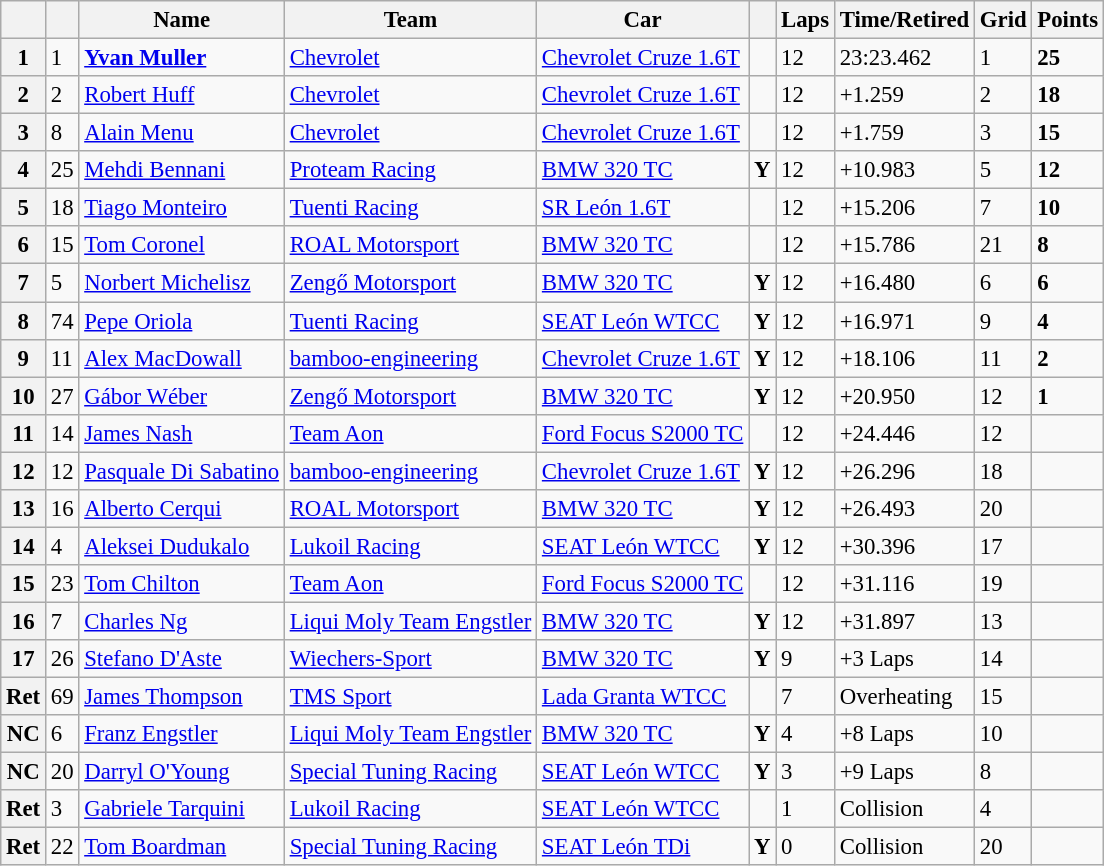<table class="wikitable sortable" style="font-size: 95%;">
<tr>
<th></th>
<th></th>
<th>Name</th>
<th>Team</th>
<th>Car</th>
<th></th>
<th>Laps</th>
<th>Time/Retired</th>
<th>Grid</th>
<th>Points</th>
</tr>
<tr>
<th>1</th>
<td>1</td>
<td> <strong><a href='#'>Yvan Muller</a></strong></td>
<td><a href='#'>Chevrolet</a></td>
<td><a href='#'>Chevrolet Cruze 1.6T</a></td>
<td></td>
<td>12</td>
<td>23:23.462</td>
<td>1</td>
<td><strong>25</strong></td>
</tr>
<tr>
<th>2</th>
<td>2</td>
<td> <a href='#'>Robert Huff</a></td>
<td><a href='#'>Chevrolet</a></td>
<td><a href='#'>Chevrolet Cruze 1.6T</a></td>
<td></td>
<td>12</td>
<td>+1.259</td>
<td>2</td>
<td><strong>18</strong></td>
</tr>
<tr>
<th>3</th>
<td>8</td>
<td> <a href='#'>Alain Menu</a></td>
<td><a href='#'>Chevrolet</a></td>
<td><a href='#'>Chevrolet Cruze 1.6T</a></td>
<td></td>
<td>12</td>
<td>+1.759</td>
<td>3</td>
<td><strong>15</strong></td>
</tr>
<tr>
<th>4</th>
<td>25</td>
<td> <a href='#'>Mehdi Bennani</a></td>
<td><a href='#'>Proteam Racing</a></td>
<td><a href='#'>BMW 320 TC</a></td>
<td align=center><strong><span>Y</span></strong></td>
<td>12</td>
<td>+10.983</td>
<td>5</td>
<td><strong>12</strong></td>
</tr>
<tr>
<th>5</th>
<td>18</td>
<td> <a href='#'>Tiago Monteiro</a></td>
<td><a href='#'>Tuenti Racing</a></td>
<td><a href='#'>SR León 1.6T</a></td>
<td></td>
<td>12</td>
<td>+15.206</td>
<td>7</td>
<td><strong>10</strong></td>
</tr>
<tr>
<th>6</th>
<td>15</td>
<td> <a href='#'>Tom Coronel</a></td>
<td><a href='#'>ROAL Motorsport</a></td>
<td><a href='#'>BMW 320 TC</a></td>
<td></td>
<td>12</td>
<td>+15.786</td>
<td>21</td>
<td><strong>8</strong></td>
</tr>
<tr>
<th>7</th>
<td>5</td>
<td> <a href='#'>Norbert Michelisz</a></td>
<td><a href='#'>Zengő Motorsport</a></td>
<td><a href='#'>BMW 320 TC</a></td>
<td align=center><strong><span>Y</span></strong></td>
<td>12</td>
<td>+16.480</td>
<td>6</td>
<td><strong>6</strong></td>
</tr>
<tr>
<th>8</th>
<td>74</td>
<td> <a href='#'>Pepe Oriola</a></td>
<td><a href='#'>Tuenti Racing</a></td>
<td><a href='#'>SEAT León WTCC</a></td>
<td align=center><strong><span>Y</span></strong></td>
<td>12</td>
<td>+16.971</td>
<td>9</td>
<td><strong>4</strong></td>
</tr>
<tr>
<th>9</th>
<td>11</td>
<td> <a href='#'>Alex MacDowall</a></td>
<td><a href='#'>bamboo-engineering</a></td>
<td><a href='#'>Chevrolet Cruze 1.6T</a></td>
<td align=center><strong><span>Y</span></strong></td>
<td>12</td>
<td>+18.106</td>
<td>11</td>
<td><strong>2</strong></td>
</tr>
<tr>
<th>10</th>
<td>27</td>
<td> <a href='#'>Gábor Wéber</a></td>
<td><a href='#'>Zengő Motorsport</a></td>
<td><a href='#'>BMW 320 TC</a></td>
<td align=center><strong><span>Y</span></strong></td>
<td>12</td>
<td>+20.950</td>
<td>12</td>
<td><strong>1</strong></td>
</tr>
<tr>
<th>11</th>
<td>14</td>
<td> <a href='#'>James Nash</a></td>
<td><a href='#'>Team Aon</a></td>
<td><a href='#'>Ford Focus S2000 TC</a></td>
<td></td>
<td>12</td>
<td>+24.446</td>
<td>12</td>
<td></td>
</tr>
<tr>
<th>12</th>
<td>12</td>
<td> <a href='#'>Pasquale Di Sabatino</a></td>
<td><a href='#'>bamboo-engineering</a></td>
<td><a href='#'>Chevrolet Cruze 1.6T</a></td>
<td align=center><strong><span>Y</span></strong></td>
<td>12</td>
<td>+26.296</td>
<td>18</td>
<td></td>
</tr>
<tr>
<th>13</th>
<td>16</td>
<td> <a href='#'>Alberto Cerqui</a></td>
<td><a href='#'>ROAL Motorsport</a></td>
<td><a href='#'>BMW 320 TC</a></td>
<td align=center><strong><span>Y</span></strong></td>
<td>12</td>
<td>+26.493</td>
<td>20</td>
<td></td>
</tr>
<tr>
<th>14</th>
<td>4</td>
<td> <a href='#'>Aleksei Dudukalo</a></td>
<td><a href='#'>Lukoil Racing</a></td>
<td><a href='#'>SEAT León WTCC</a></td>
<td align=center><strong><span>Y</span></strong></td>
<td>12</td>
<td>+30.396</td>
<td>17</td>
<td></td>
</tr>
<tr>
<th>15</th>
<td>23</td>
<td> <a href='#'>Tom Chilton</a></td>
<td><a href='#'>Team Aon</a></td>
<td><a href='#'>Ford Focus S2000 TC</a></td>
<td></td>
<td>12</td>
<td>+31.116</td>
<td>19</td>
<td></td>
</tr>
<tr>
<th>16</th>
<td>7</td>
<td> <a href='#'>Charles Ng</a></td>
<td><a href='#'>Liqui Moly Team Engstler</a></td>
<td><a href='#'>BMW 320 TC</a></td>
<td align=center><strong><span>Y</span></strong></td>
<td>12</td>
<td>+31.897</td>
<td>13</td>
<td></td>
</tr>
<tr>
<th>17</th>
<td>26</td>
<td> <a href='#'>Stefano D'Aste</a></td>
<td><a href='#'>Wiechers-Sport</a></td>
<td><a href='#'>BMW 320 TC</a></td>
<td align=center><strong><span>Y</span></strong></td>
<td>9</td>
<td>+3 Laps</td>
<td>14</td>
<td></td>
</tr>
<tr>
<th>Ret</th>
<td>69</td>
<td> <a href='#'>James Thompson</a></td>
<td><a href='#'>TMS Sport</a></td>
<td><a href='#'>Lada Granta WTCC</a></td>
<td></td>
<td>7</td>
<td>Overheating</td>
<td>15</td>
<td></td>
</tr>
<tr>
<th>NC</th>
<td>6</td>
<td> <a href='#'>Franz Engstler</a></td>
<td><a href='#'>Liqui Moly Team Engstler</a></td>
<td><a href='#'>BMW 320 TC</a></td>
<td align=center><strong><span>Y</span></strong></td>
<td>4</td>
<td>+8 Laps</td>
<td>10</td>
<td></td>
</tr>
<tr>
<th>NC</th>
<td>20</td>
<td> <a href='#'>Darryl O'Young</a></td>
<td><a href='#'>Special Tuning Racing</a></td>
<td><a href='#'>SEAT León WTCC</a></td>
<td align=center><strong><span>Y</span></strong></td>
<td>3</td>
<td>+9 Laps</td>
<td>8</td>
<td></td>
</tr>
<tr>
<th>Ret</th>
<td>3</td>
<td> <a href='#'>Gabriele Tarquini</a></td>
<td><a href='#'>Lukoil Racing</a></td>
<td><a href='#'>SEAT León WTCC</a></td>
<td></td>
<td>1</td>
<td>Collision</td>
<td>4</td>
<td></td>
</tr>
<tr>
<th>Ret</th>
<td>22</td>
<td> <a href='#'>Tom Boardman</a></td>
<td><a href='#'>Special Tuning Racing</a></td>
<td><a href='#'>SEAT León TDi</a></td>
<td align=center><strong><span>Y</span></strong></td>
<td>0</td>
<td>Collision</td>
<td>20</td>
<td></td>
</tr>
</table>
